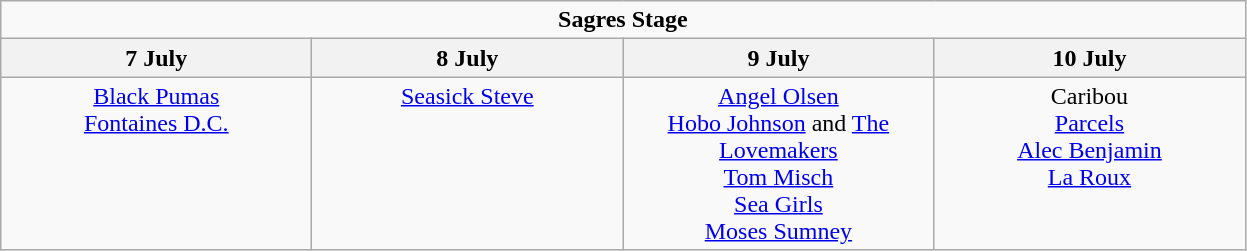<table class="wikitable">
<tr>
<td colspan="4" align="center"><strong>Sagres Stage</strong></td>
</tr>
<tr>
<th>7 July</th>
<th>8 July</th>
<th>9 July</th>
<th>10 July</th>
</tr>
<tr>
<td valign="top" align="center" width="200"><a href='#'>Black Pumas</a><br><a href='#'>Fontaines D.C.</a></td>
<td valign="top" align="center" width="200"><a href='#'>Seasick Steve</a></td>
<td valign="top" align="center" width="200"><a href='#'>Angel Olsen</a><br><a href='#'>Hobo Johnson</a> and <a href='#'>The Lovemakers</a><br><a href='#'>Tom Misch</a><br><a href='#'>Sea Girls</a><br><a href='#'>Moses Sumney</a></td>
<td valign="top" align="center" width="200">Caribou<br><a href='#'>Parcels</a><br><a href='#'>Alec Benjamin</a><br><a href='#'>La Roux</a></td>
</tr>
</table>
